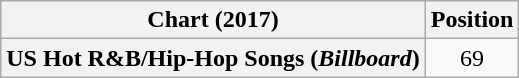<table class="wikitable plainrowheaders" style="text-align:center;">
<tr>
<th scope="col">Chart (2017)</th>
<th scope="col">Position</th>
</tr>
<tr>
<th scope="row">US Hot R&B/Hip-Hop Songs (<em>Billboard</em>)</th>
<td>69</td>
</tr>
</table>
